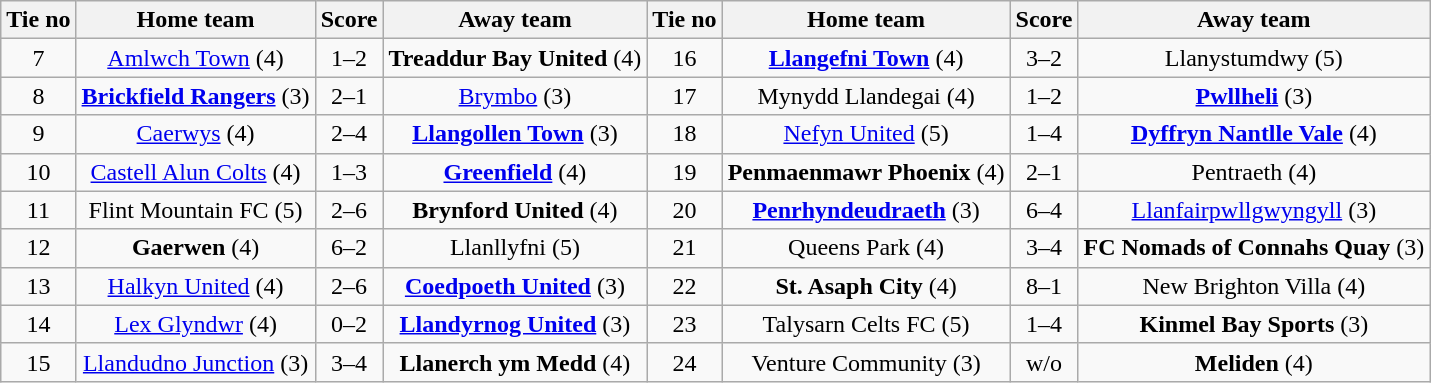<table class="wikitable" style="text-align: center">
<tr>
<th>Tie no</th>
<th>Home team</th>
<th>Score</th>
<th>Away team</th>
<th>Tie no</th>
<th>Home team</th>
<th>Score</th>
<th>Away team</th>
</tr>
<tr>
<td>7</td>
<td><a href='#'>Amlwch Town</a> (4)</td>
<td>1–2</td>
<td><strong>Treaddur Bay United</strong> (4)</td>
<td>16</td>
<td><strong><a href='#'>Llangefni Town</a></strong> (4)</td>
<td>3–2</td>
<td>Llanystumdwy (5)</td>
</tr>
<tr>
<td>8</td>
<td><strong><a href='#'>Brickfield Rangers</a></strong> (3)</td>
<td>2–1</td>
<td><a href='#'>Brymbo</a> (3)</td>
<td>17</td>
<td>Mynydd Llandegai (4)</td>
<td>1–2</td>
<td><strong><a href='#'>Pwllheli</a></strong> (3)</td>
</tr>
<tr>
<td>9</td>
<td><a href='#'>Caerwys</a> (4)</td>
<td>2–4</td>
<td><strong><a href='#'>Llangollen Town</a></strong> (3)</td>
<td>18</td>
<td><a href='#'>Nefyn United</a> (5)</td>
<td>1–4</td>
<td><strong><a href='#'>Dyffryn Nantlle Vale</a></strong> (4)</td>
</tr>
<tr>
<td>10</td>
<td><a href='#'>Castell Alun Colts</a> (4)</td>
<td>1–3</td>
<td><strong><a href='#'>Greenfield</a></strong> (4)</td>
<td>19</td>
<td><strong>Penmaenmawr Phoenix</strong> (4)</td>
<td>2–1</td>
<td>Pentraeth (4)</td>
</tr>
<tr>
<td>11</td>
<td>Flint Mountain FC (5)</td>
<td>2–6</td>
<td><strong>Brynford United</strong> (4)</td>
<td>20</td>
<td><strong><a href='#'>Penrhyndeudraeth</a></strong> (3)</td>
<td>6–4</td>
<td><a href='#'>Llanfairpwllgwyngyll</a> (3)</td>
</tr>
<tr>
<td>12</td>
<td><strong>Gaerwen</strong> (4)</td>
<td>6–2</td>
<td>Llanllyfni (5)</td>
<td>21</td>
<td>Queens Park (4)</td>
<td>3–4</td>
<td><strong>FC Nomads of Connahs Quay</strong> (3)</td>
</tr>
<tr>
<td>13</td>
<td><a href='#'>Halkyn United</a> (4)</td>
<td>2–6</td>
<td><strong><a href='#'>Coedpoeth United</a></strong> (3)</td>
<td>22</td>
<td><strong>St. Asaph City</strong> (4)</td>
<td>8–1</td>
<td>New Brighton Villa (4)</td>
</tr>
<tr>
<td>14</td>
<td><a href='#'>Lex Glyndwr</a> (4)</td>
<td>0–2</td>
<td><strong><a href='#'>Llandyrnog United</a></strong> (3)</td>
<td>23</td>
<td>Talysarn Celts FC (5)</td>
<td>1–4</td>
<td><strong>Kinmel Bay Sports</strong> (3)</td>
</tr>
<tr>
<td>15</td>
<td><a href='#'>Llandudno Junction</a> (3)</td>
<td>3–4 </td>
<td><strong>Llanerch ym Medd</strong> (4)</td>
<td>24</td>
<td>Venture Community (3)</td>
<td>w/o</td>
<td><strong>Meliden</strong> (4)</td>
</tr>
</table>
